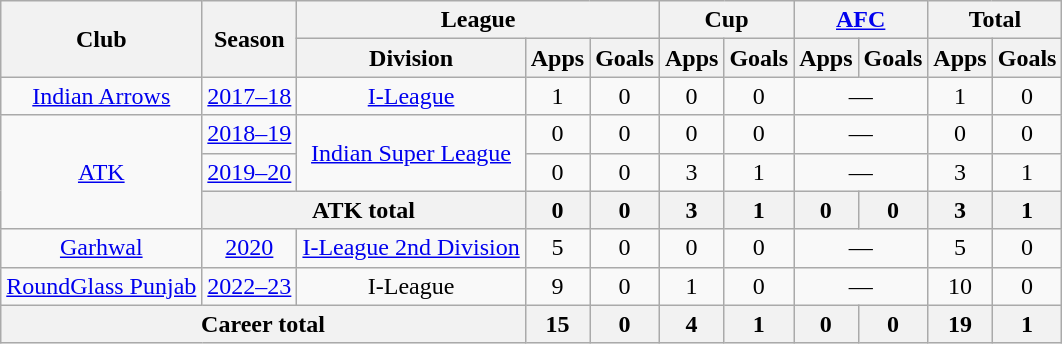<table class="wikitable" style="text-align: center;">
<tr>
<th rowspan="2">Club</th>
<th rowspan="2">Season</th>
<th colspan="3">League</th>
<th colspan="2">Cup</th>
<th colspan="2"><a href='#'>AFC</a></th>
<th colspan="2">Total</th>
</tr>
<tr>
<th>Division</th>
<th>Apps</th>
<th>Goals</th>
<th>Apps</th>
<th>Goals</th>
<th>Apps</th>
<th>Goals</th>
<th>Apps</th>
<th>Goals</th>
</tr>
<tr>
<td rowspan="1"><a href='#'>Indian Arrows</a></td>
<td><a href='#'>2017–18</a></td>
<td rowspan="1"><a href='#'>I-League</a></td>
<td>1</td>
<td>0</td>
<td>0</td>
<td>0</td>
<td colspan="2">—</td>
<td>1</td>
<td>0</td>
</tr>
<tr>
<td rowspan="3"><a href='#'>ATK</a></td>
<td><a href='#'>2018–19</a></td>
<td rowspan="2"><a href='#'>Indian Super League</a></td>
<td>0</td>
<td>0</td>
<td>0</td>
<td>0</td>
<td colspan="2">—</td>
<td>0</td>
<td>0</td>
</tr>
<tr>
<td><a href='#'>2019–20</a></td>
<td>0</td>
<td>0</td>
<td>3</td>
<td>1</td>
<td colspan="2">—</td>
<td>3</td>
<td>1</td>
</tr>
<tr>
<th colspan="2">ATK total</th>
<th>0</th>
<th>0</th>
<th>3</th>
<th>1</th>
<th>0</th>
<th>0</th>
<th>3</th>
<th>1</th>
</tr>
<tr>
<td rowspan="1"><a href='#'>Garhwal</a></td>
<td><a href='#'>2020</a></td>
<td rowspan="1"><a href='#'>I-League 2nd Division</a></td>
<td>5</td>
<td>0</td>
<td>0</td>
<td>0</td>
<td colspan="2">—</td>
<td>5</td>
<td>0</td>
</tr>
<tr>
<td rowspan="1"><a href='#'>RoundGlass Punjab</a></td>
<td><a href='#'>2022–23</a></td>
<td rowspan="1">I-League</td>
<td>9</td>
<td>0</td>
<td>1</td>
<td>0</td>
<td colspan="2">—</td>
<td>10</td>
<td>0</td>
</tr>
<tr>
<th colspan="3">Career total</th>
<th>15</th>
<th>0</th>
<th>4</th>
<th>1</th>
<th>0</th>
<th>0</th>
<th>19</th>
<th>1</th>
</tr>
</table>
